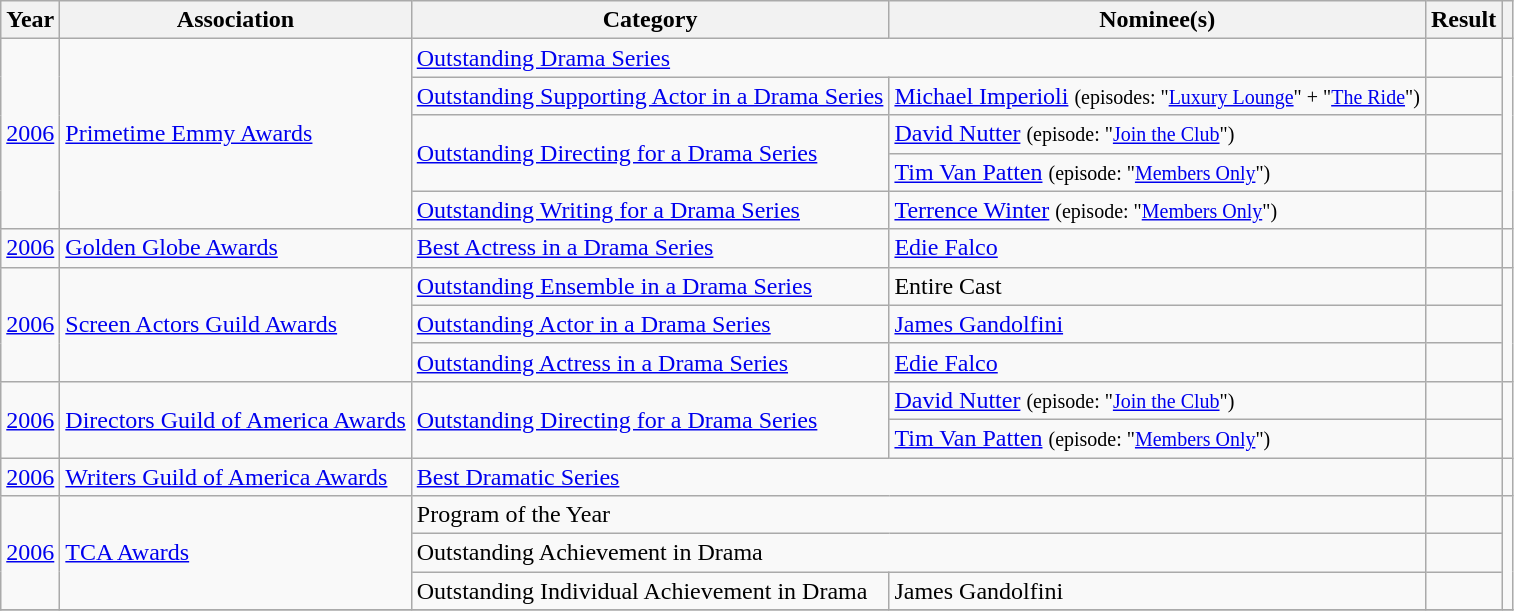<table class="wikitable sortable">
<tr>
<th>Year</th>
<th>Association</th>
<th>Category</th>
<th>Nominee(s)</th>
<th>Result</th>
<th class=unsortable></th>
</tr>
<tr>
<td rowspan=5><a href='#'>2006</a></td>
<td rowspan=5><a href='#'>Primetime Emmy Awards</a></td>
<td colspan=2><a href='#'>Outstanding Drama Series</a></td>
<td></td>
<td rowspan=5></td>
</tr>
<tr>
<td><a href='#'>Outstanding Supporting Actor in a Drama Series</a></td>
<td><a href='#'>Michael Imperioli</a> <small> (episodes: "<a href='#'>Luxury Lounge</a>" + "<a href='#'>The Ride</a>") </small></td>
<td></td>
</tr>
<tr>
<td rowspan=2><a href='#'>Outstanding Directing for a Drama Series</a></td>
<td><a href='#'>David Nutter</a> <small> (episode: "<a href='#'>Join the Club</a>") </small></td>
<td></td>
</tr>
<tr>
<td><a href='#'>Tim Van Patten</a> <small> (episode: "<a href='#'>Members Only</a>") </small></td>
<td></td>
</tr>
<tr>
<td><a href='#'>Outstanding Writing for a Drama Series</a></td>
<td><a href='#'>Terrence Winter</a> <small> (episode: "<a href='#'>Members Only</a>") </small></td>
<td></td>
</tr>
<tr>
<td><a href='#'>2006</a></td>
<td><a href='#'>Golden Globe Awards</a></td>
<td><a href='#'>Best Actress in a Drama Series</a></td>
<td><a href='#'>Edie Falco</a></td>
<td></td>
<td></td>
</tr>
<tr>
<td rowspan=3><a href='#'>2006</a></td>
<td rowspan=3><a href='#'>Screen Actors Guild Awards</a></td>
<td><a href='#'>Outstanding Ensemble in a Drama Series</a></td>
<td>Entire Cast</td>
<td></td>
<td rowspan=3></td>
</tr>
<tr>
<td><a href='#'>Outstanding Actor in a Drama Series</a></td>
<td><a href='#'>James Gandolfini</a></td>
<td></td>
</tr>
<tr>
<td><a href='#'>Outstanding Actress in a Drama Series</a></td>
<td><a href='#'>Edie Falco</a></td>
<td></td>
</tr>
<tr>
<td rowspan=2><a href='#'>2006</a></td>
<td rowspan=2><a href='#'>Directors Guild of America Awards</a></td>
<td rowspan=2><a href='#'>Outstanding Directing for a Drama Series</a></td>
<td><a href='#'>David Nutter</a> <small> (episode: "<a href='#'>Join the Club</a>") </small></td>
<td></td>
</tr>
<tr>
<td><a href='#'>Tim Van Patten</a> <small> (episode: "<a href='#'>Members Only</a>") </small></td>
<td></td>
</tr>
<tr>
<td><a href='#'>2006</a></td>
<td><a href='#'>Writers Guild of America Awards</a></td>
<td colspan=2><a href='#'>Best Dramatic Series</a></td>
<td></td>
<td></td>
</tr>
<tr>
<td rowspan=3><a href='#'>2006</a></td>
<td rowspan=3><a href='#'>TCA Awards</a></td>
<td colspan=2>Program of the Year</td>
<td></td>
<td rowspan=3></td>
</tr>
<tr>
<td colspan=2>Outstanding Achievement in Drama</td>
<td></td>
</tr>
<tr>
<td>Outstanding Individual Achievement in Drama</td>
<td>James Gandolfini</td>
<td></td>
</tr>
<tr>
</tr>
</table>
